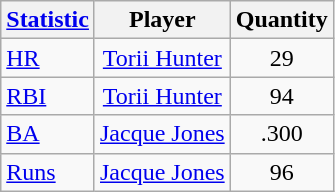<table class="wikitable" style="text-align: center;">
<tr>
<th><a href='#'>Statistic</a></th>
<th>Player</th>
<th>Quantity</th>
</tr>
<tr>
<td align="left"><a href='#'>HR</a></td>
<td><a href='#'>Torii Hunter</a></td>
<td>29</td>
</tr>
<tr>
<td align="left"><a href='#'>RBI</a></td>
<td><a href='#'>Torii Hunter</a></td>
<td>94</td>
</tr>
<tr>
<td align="left"><a href='#'>BA</a></td>
<td><a href='#'>Jacque Jones</a></td>
<td>.300</td>
</tr>
<tr>
<td align="left"><a href='#'>Runs</a></td>
<td><a href='#'>Jacque Jones</a></td>
<td>96</td>
</tr>
</table>
